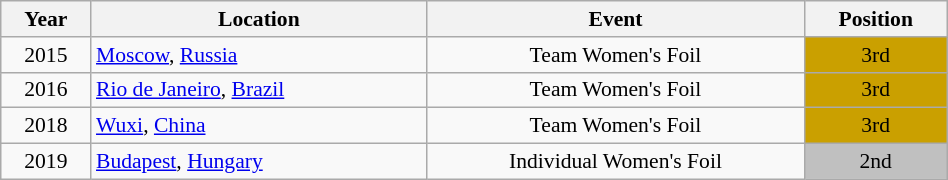<table class="wikitable" width="50%" style="font-size:90%; text-align:center;">
<tr>
<th>Year</th>
<th>Location</th>
<th>Event</th>
<th>Position</th>
</tr>
<tr>
<td>2015</td>
<td rowspan="1" align="left"> <a href='#'>Moscow</a>, <a href='#'>Russia</a></td>
<td>Team Women's Foil</td>
<td bgcolor="caramel">3rd</td>
</tr>
<tr>
<td rowspan="1">2016</td>
<td rowspan="1" align="left"> <a href='#'>Rio de Janeiro</a>, <a href='#'>Brazil</a></td>
<td>Team Women's Foil</td>
<td bgcolor="caramel">3rd</td>
</tr>
<tr>
<td>2018</td>
<td rowspan="1" align="left"> <a href='#'>Wuxi</a>, <a href='#'>China</a></td>
<td>Team Women's Foil</td>
<td bgcolor="caramel">3rd</td>
</tr>
<tr>
<td>2019</td>
<td rowspan="1" align="left"> <a href='#'>Budapest</a>, <a href='#'>Hungary</a></td>
<td>Individual Women's Foil</td>
<td bgcolor="silver">2nd</td>
</tr>
</table>
